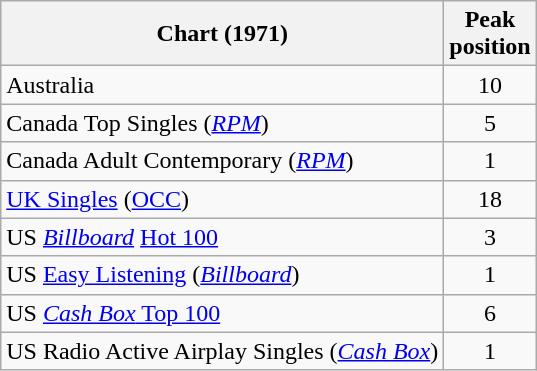<table class="wikitable sortable">
<tr>
<th>Chart (1971)</th>
<th>Peak<br>position</th>
</tr>
<tr>
<td>Australia</td>
<td style="text-align:center;">10</td>
</tr>
<tr>
<td>Canada Top Singles (<em><a href='#'>RPM</a></em>)</td>
<td style="text-align:center;">5</td>
</tr>
<tr>
<td>Canada Adult Contemporary (<em><a href='#'>RPM</a></em>)</td>
<td style="text-align:center;">1</td>
</tr>
<tr>
<td><a href='#'>UK Singles</a> (<a href='#'>OCC</a>)</td>
<td style="text-align:center;">18</td>
</tr>
<tr>
<td>US <em><a href='#'>Billboard</a></em> <a href='#'>Hot 100</a></td>
<td style="text-align:center;">3</td>
</tr>
<tr>
<td>US <a href='#'>Easy Listening</a> (<em><a href='#'>Billboard</a></em>)</td>
<td style="text-align:center;">1</td>
</tr>
<tr>
<td>US <a href='#'><em>Cash Box</em> Top 100</a></td>
<td style="text-align:center;">6</td>
</tr>
<tr>
<td>US Radio Active Airplay Singles (<em><a href='#'>Cash Box</a></em>)</td>
<td style="text-align:center;">1</td>
</tr>
</table>
